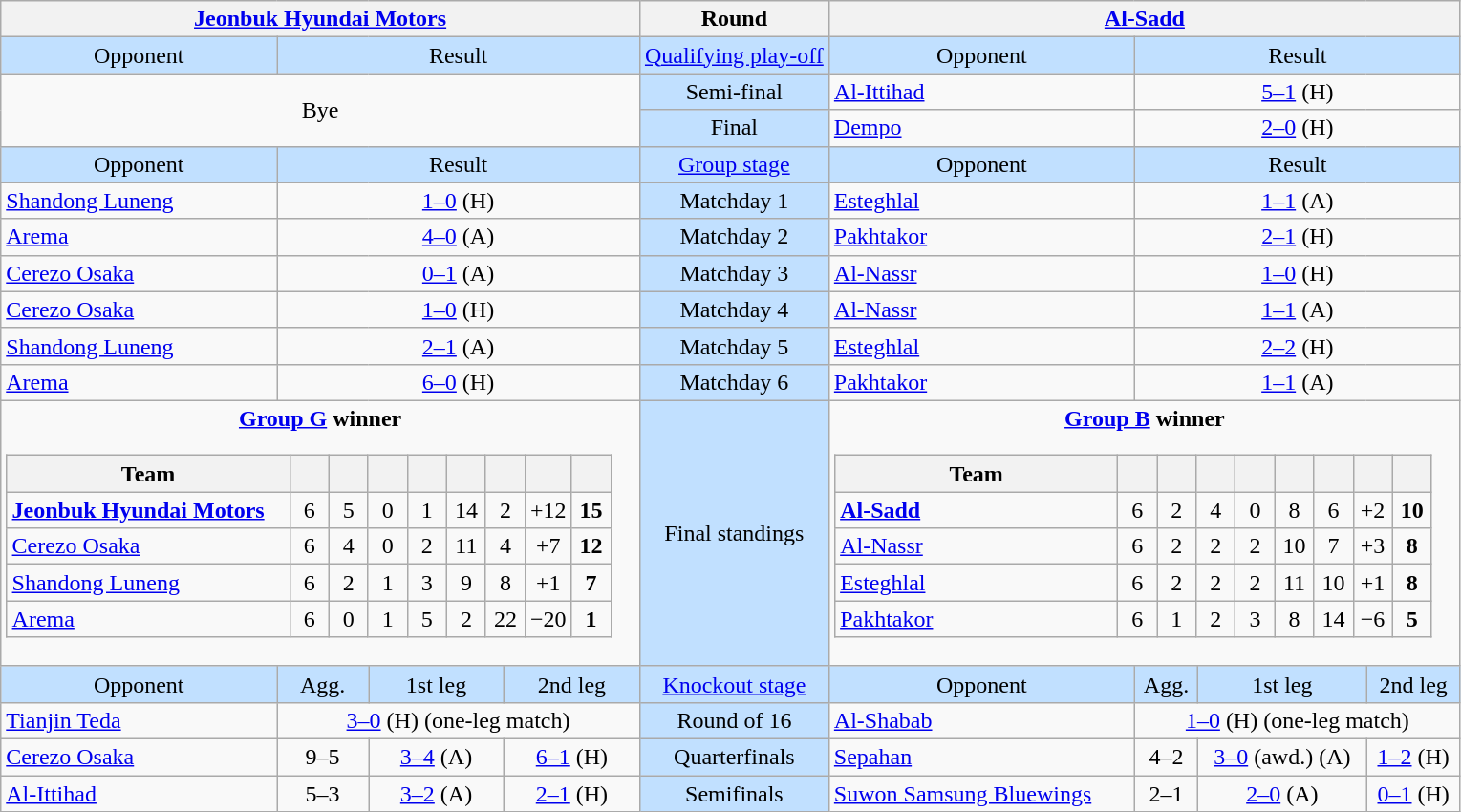<table class="wikitable" style="text-align: center;">
<tr>
<th colspan=4> <a href='#'>Jeonbuk Hyundai Motors</a></th>
<th>Round</th>
<th colspan=4> <a href='#'>Al-Sadd</a></th>
</tr>
<tr style="background:#c1e0ff;">
<td>Opponent</td>
<td colspan=3>Result</td>
<td><a href='#'>Qualifying play-off</a></td>
<td>Opponent</td>
<td colspan=3>Result</td>
</tr>
<tr>
<td colspan=4 rowspan=2>Bye</td>
<td style="background:#c1e0ff;">Semi-final</td>
<td align=left> <a href='#'>Al-Ittihad</a></td>
<td colspan=3><a href='#'>5–1</a> (H)</td>
</tr>
<tr>
<td style="background:#c1e0ff;">Final</td>
<td align=left> <a href='#'>Dempo</a></td>
<td colspan=3><a href='#'>2–0</a> (H)</td>
</tr>
<tr style="background:#c1e0ff;">
<td>Opponent</td>
<td colspan=3>Result</td>
<td><a href='#'>Group stage</a></td>
<td>Opponent</td>
<td colspan=3>Result</td>
</tr>
<tr>
<td align=left> <a href='#'>Shandong Luneng</a></td>
<td colspan=3><a href='#'>1–0</a> (H)</td>
<td style="background:#c1e0ff;">Matchday 1</td>
<td align=left> <a href='#'>Esteghlal</a></td>
<td colspan=3><a href='#'>1–1</a> (A)</td>
</tr>
<tr>
<td align=left> <a href='#'>Arema</a></td>
<td colspan=3><a href='#'>4–0</a> (A)</td>
<td style="background:#c1e0ff;">Matchday 2</td>
<td align=left> <a href='#'>Pakhtakor</a></td>
<td colspan=3><a href='#'>2–1</a> (H)</td>
</tr>
<tr>
<td align=left> <a href='#'>Cerezo Osaka</a></td>
<td colspan=3><a href='#'>0–1</a> (A)</td>
<td style="background:#c1e0ff;">Matchday 3</td>
<td align=left> <a href='#'>Al-Nassr</a></td>
<td colspan=3><a href='#'>1–0</a> (H)</td>
</tr>
<tr>
<td align=left> <a href='#'>Cerezo Osaka</a></td>
<td colspan=3><a href='#'>1–0</a> (H)</td>
<td style="background:#c1e0ff;">Matchday 4</td>
<td align=left> <a href='#'>Al-Nassr</a></td>
<td colspan=3><a href='#'>1–1</a> (A)</td>
</tr>
<tr>
<td align=left> <a href='#'>Shandong Luneng</a></td>
<td colspan=3><a href='#'>2–1</a> (A)</td>
<td style="background:#c1e0ff;">Matchday 5</td>
<td align=left> <a href='#'>Esteghlal</a></td>
<td colspan=3><a href='#'>2–2</a> (H)</td>
</tr>
<tr>
<td align=left> <a href='#'>Arema</a></td>
<td colspan=3><a href='#'>6–0</a> (H)</td>
<td style="background:#c1e0ff;">Matchday 6</td>
<td align=left> <a href='#'>Pakhtakor</a></td>
<td colspan=3><a href='#'>1–1</a> (A)</td>
</tr>
<tr>
<td colspan=4 align=center valign=top><strong><a href='#'>Group G</a> winner</strong><br><table class="wikitable" style="text-align:center;">
<tr>
<th width=190>Team</th>
<th width=20></th>
<th width=20></th>
<th width=20></th>
<th width=20></th>
<th width=20></th>
<th width=20></th>
<th width=20></th>
<th width=20></th>
</tr>
<tr>
<td align="left"> <strong><a href='#'>Jeonbuk Hyundai Motors</a></strong></td>
<td>6</td>
<td>5</td>
<td>0</td>
<td>1</td>
<td>14</td>
<td>2</td>
<td>+12</td>
<td><strong>15</strong></td>
</tr>
<tr>
<td align="left"> <a href='#'>Cerezo Osaka</a></td>
<td>6</td>
<td>4</td>
<td>0</td>
<td>2</td>
<td>11</td>
<td>4</td>
<td>+7</td>
<td><strong>12</strong></td>
</tr>
<tr>
<td align="left"> <a href='#'>Shandong Luneng</a></td>
<td>6</td>
<td>2</td>
<td>1</td>
<td>3</td>
<td>9</td>
<td>8</td>
<td>+1</td>
<td><strong>7</strong></td>
</tr>
<tr>
<td align="left"> <a href='#'>Arema</a></td>
<td>6</td>
<td>0</td>
<td>1</td>
<td>5</td>
<td>2</td>
<td>22</td>
<td>−20</td>
<td><strong>1</strong></td>
</tr>
</table>
</td>
<td style="background:#c1e0ff;">Final standings</td>
<td colspan=4 align=center valign=top><strong><a href='#'>Group B</a> winner</strong><br><table class="wikitable" style="text-align:center;">
<tr>
<th width=190>Team</th>
<th width=20></th>
<th width=20></th>
<th width=20></th>
<th width=20></th>
<th width=20></th>
<th width=20></th>
<th width=20></th>
<th width=20></th>
</tr>
<tr>
<td align="left"> <strong><a href='#'>Al-Sadd</a></strong></td>
<td>6</td>
<td>2</td>
<td>4</td>
<td>0</td>
<td>8</td>
<td>6</td>
<td>+2</td>
<td><strong>10</strong></td>
</tr>
<tr>
<td align="left"> <a href='#'>Al-Nassr</a></td>
<td>6</td>
<td>2</td>
<td>2</td>
<td>2</td>
<td>10</td>
<td>7</td>
<td>+3</td>
<td><strong>8</strong></td>
</tr>
<tr>
<td align="left"> <a href='#'>Esteghlal</a></td>
<td>6</td>
<td>2</td>
<td>2</td>
<td>2</td>
<td>11</td>
<td>10</td>
<td>+1</td>
<td><strong>8</strong></td>
</tr>
<tr>
<td align="left"> <a href='#'>Pakhtakor</a></td>
<td>6</td>
<td>1</td>
<td>2</td>
<td>3</td>
<td>8</td>
<td>14</td>
<td>−6</td>
<td><strong>5</strong></td>
</tr>
</table>
</td>
</tr>
<tr style="background:#c1e0ff;">
<td>Opponent</td>
<td>Agg.</td>
<td>1st leg</td>
<td>2nd leg</td>
<td><a href='#'>Knockout stage</a></td>
<td>Opponent</td>
<td>Agg.</td>
<td>1st leg</td>
<td>2nd leg</td>
</tr>
<tr>
<td align=left> <a href='#'>Tianjin Teda</a></td>
<td colspan=3><a href='#'>3–0</a> (H) (one-leg match)</td>
<td style="background:#c1e0ff;">Round of 16</td>
<td align=left> <a href='#'>Al-Shabab</a></td>
<td colspan=3><a href='#'>1–0</a> (H) (one-leg match)</td>
</tr>
<tr>
<td align=left> <a href='#'>Cerezo Osaka</a></td>
<td>9–5</td>
<td><a href='#'>3–4</a> (A)</td>
<td><a href='#'>6–1</a> (H)</td>
<td style="background:#c1e0ff;">Quarterfinals</td>
<td align=left> <a href='#'>Sepahan</a></td>
<td>4–2</td>
<td><a href='#'>3–0</a> (awd.) (A)</td>
<td><a href='#'>1–2</a> (H)</td>
</tr>
<tr>
<td align=left> <a href='#'>Al-Ittihad</a></td>
<td>5–3</td>
<td><a href='#'>3–2</a> (A)</td>
<td><a href='#'>2–1</a> (H)</td>
<td style="background:#c1e0ff;">Semifinals</td>
<td align=left> <a href='#'>Suwon Samsung Bluewings</a></td>
<td>2–1</td>
<td><a href='#'>2–0</a> (A)</td>
<td><a href='#'>0–1</a> (H)</td>
</tr>
</table>
